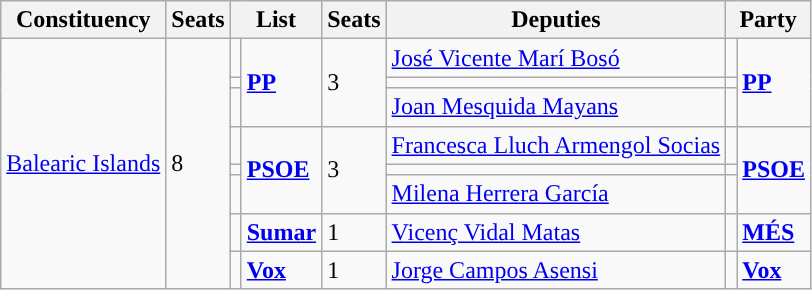<table class="wikitable sortable">
<tr>
<th>Constituency</th>
<th>Seats</th>
<th colspan="2">List</th>
<th>Seats</th>
<th>Deputies</th>
<th colspan="2">Party</th>
</tr>
<tr>
<td rowspan="8"><a href='#'>Balearic Islands</a></td>
<td rowspan="8">8</td>
<td></td>
<td rowspan="3"><strong><a href='#'>PP</a></strong></td>
<td rowspan="3">3</td>
<td><a href='#'>José Vicente Marí Bosó</a></td>
<td></td>
<td rowspan="3"><strong><a href='#'>PP</a></strong></td>
</tr>
<tr>
<td></td>
<td></td>
<td></td>
</tr>
<tr>
<td></td>
<td><a href='#'>Joan Mesquida Mayans</a></td>
<td></td>
</tr>
<tr>
<td></td>
<td rowspan="3"><strong><a href='#'>PSOE</a></strong></td>
<td rowspan="3">3</td>
<td><a href='#'>Francesca Lluch Armengol Socias</a></td>
<td></td>
<td rowspan="3"><strong><a href='#'>PSOE</a></strong></td>
</tr>
<tr>
<td></td>
<td></td>
<td></td>
</tr>
<tr>
<td></td>
<td><a href='#'>Milena Herrera García</a></td>
<td></td>
</tr>
<tr>
<td></td>
<td><strong><a href='#'>Sumar</a></strong></td>
<td>1</td>
<td><a href='#'>Vicenç Vidal Matas</a></td>
<td></td>
<td><a href='#'><strong>MÉS</strong></a></td>
</tr>
<tr>
<td></td>
<td><strong><a href='#'>Vox</a></strong></td>
<td>1</td>
<td><a href='#'>Jorge Campos Asensi</a></td>
<td></td>
<td><strong><a href='#'>Vox</a></strong></td>
</tr>
</table>
